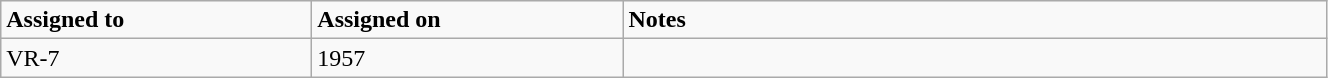<table class="wikitable" style="width: 70%;">
<tr>
<td style="width: 200px;"><strong>Assigned to</strong></td>
<td style="width: 200px;"><strong>Assigned on</strong></td>
<td><strong>Notes</strong></td>
</tr>
<tr>
<td>VR-7</td>
<td>1957</td>
<td></td>
</tr>
</table>
